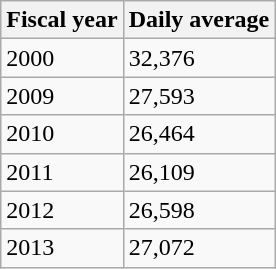<table class="wikitable">
<tr>
<th>Fiscal year</th>
<th>Daily average</th>
</tr>
<tr>
<td>2000</td>
<td>32,376</td>
</tr>
<tr>
<td>2009</td>
<td>27,593</td>
</tr>
<tr>
<td>2010</td>
<td>26,464</td>
</tr>
<tr>
<td>2011</td>
<td>26,109</td>
</tr>
<tr>
<td>2012</td>
<td>26,598</td>
</tr>
<tr>
<td>2013</td>
<td>27,072</td>
</tr>
</table>
